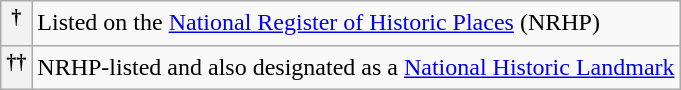<table class="wikitable">
<tr>
<th><sup>†</sup></th>
<td>Listed on the <a href='#'>National Register of Historic Places</a> (NRHP)</td>
</tr>
<tr>
<th><sup>††</sup></th>
<td>NRHP-listed and also designated as a <a href='#'>National Historic Landmark</a></td>
</tr>
</table>
